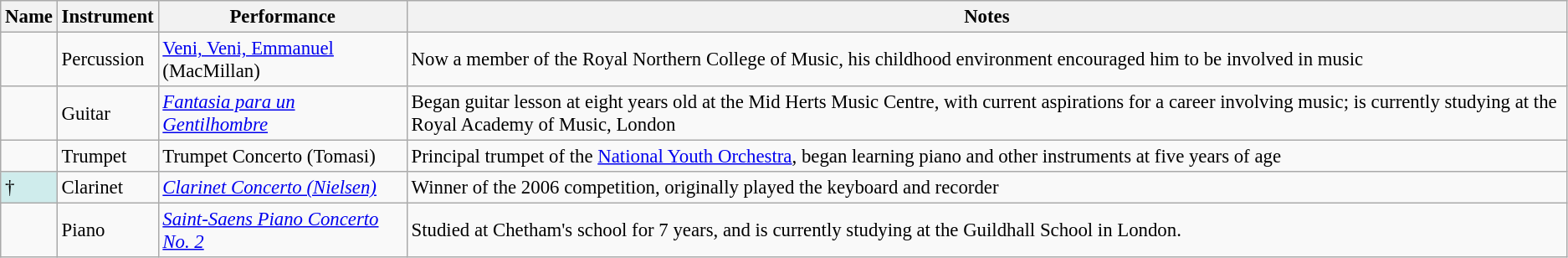<table class="wikitable sortable" style="font-size: 95%">
<tr>
<th>Name</th>
<th>Instrument</th>
<th>Performance</th>
<th class="unsortable">Notes</th>
</tr>
<tr>
<td></td>
<td>Percussion</td>
<td><a href='#'>Veni, Veni, Emmanuel</a> (MacMillan)</td>
<td>Now a member of the Royal Northern College of Music, his childhood environment encouraged him to be involved in music</td>
</tr>
<tr>
<td></td>
<td>Guitar</td>
<td><em><a href='#'>Fantasia para un Gentilhombre</a></em></td>
<td>Began guitar lesson at eight years old at the Mid Herts Music Centre, with current aspirations for a career involving music; is currently studying at the Royal Academy of Music, London</td>
</tr>
<tr>
<td></td>
<td>Trumpet</td>
<td>Trumpet Concerto (Tomasi)</td>
<td>Principal trumpet of the <a href='#'>National Youth Orchestra</a>, began learning piano and other instruments at five years of age</td>
</tr>
<tr>
<td bgcolor="#CFECEC"><strong></strong>†</td>
<td>Clarinet</td>
<td><em><a href='#'>Clarinet Concerto (Nielsen)</a></em></td>
<td>Winner of the 2006 competition, originally played the keyboard and recorder</td>
</tr>
<tr>
<td></td>
<td>Piano</td>
<td><em><a href='#'>Saint-Saens Piano Concerto No. 2</a></em></td>
<td>Studied at Chetham's school for 7 years, and is currently studying at the Guildhall School in London.</td>
</tr>
</table>
